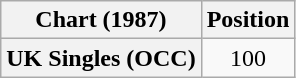<table class="wikitable plainrowheaders" style="text-align:center">
<tr>
<th>Chart (1987)</th>
<th>Position</th>
</tr>
<tr>
<th scope="row">UK Singles (OCC)</th>
<td>100</td>
</tr>
</table>
